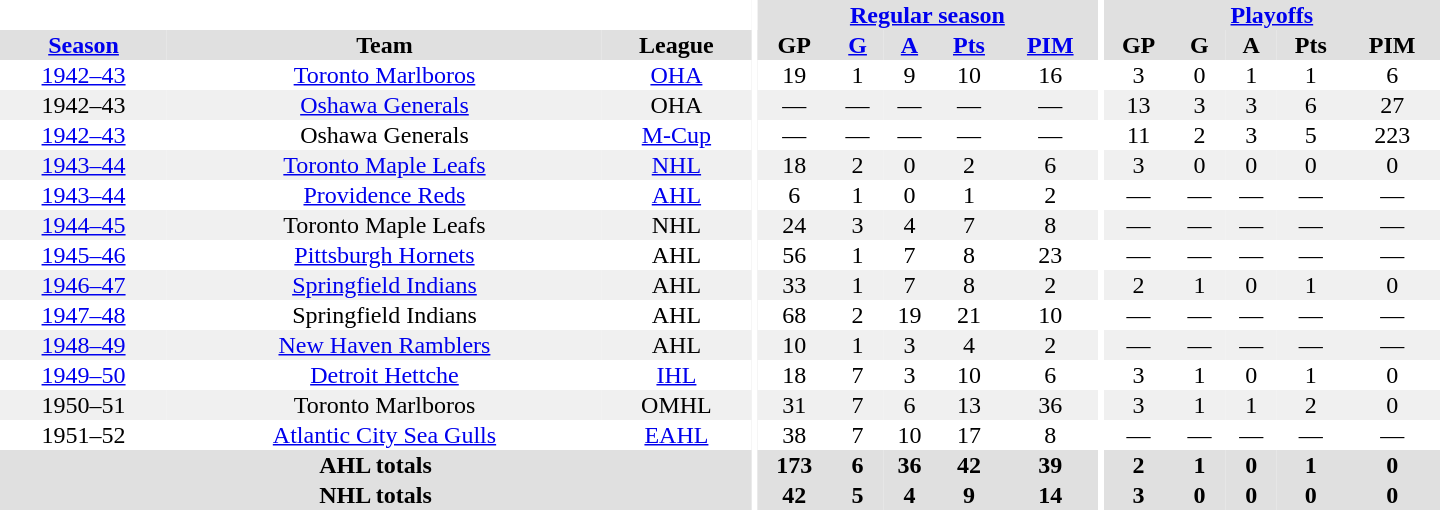<table border="0" cellpadding="1" cellspacing="0" style="text-align:center; width:60em">
<tr bgcolor="#e0e0e0">
<th colspan="3" bgcolor="#ffffff"></th>
<th rowspan="100" bgcolor="#ffffff"></th>
<th colspan="5"><a href='#'>Regular season</a></th>
<th rowspan="100" bgcolor="#ffffff"></th>
<th colspan="5"><a href='#'>Playoffs</a></th>
</tr>
<tr bgcolor="#e0e0e0">
<th><a href='#'>Season</a></th>
<th>Team</th>
<th>League</th>
<th>GP</th>
<th><a href='#'>G</a></th>
<th><a href='#'>A</a></th>
<th><a href='#'>Pts</a></th>
<th><a href='#'>PIM</a></th>
<th>GP</th>
<th>G</th>
<th>A</th>
<th>Pts</th>
<th>PIM</th>
</tr>
<tr>
<td><a href='#'>1942–43</a></td>
<td><a href='#'>Toronto Marlboros</a></td>
<td><a href='#'>OHA</a></td>
<td>19</td>
<td>1</td>
<td>9</td>
<td>10</td>
<td>16</td>
<td>3</td>
<td>0</td>
<td>1</td>
<td>1</td>
<td>6</td>
</tr>
<tr bgcolor="#f0f0f0">
<td>1942–43</td>
<td><a href='#'>Oshawa Generals</a></td>
<td>OHA</td>
<td>—</td>
<td>—</td>
<td>—</td>
<td>—</td>
<td>—</td>
<td>13</td>
<td>3</td>
<td>3</td>
<td>6</td>
<td>27</td>
</tr>
<tr>
<td><a href='#'>1942–43</a></td>
<td>Oshawa Generals</td>
<td><a href='#'>M-Cup</a></td>
<td>—</td>
<td>—</td>
<td>—</td>
<td>—</td>
<td>—</td>
<td>11</td>
<td>2</td>
<td>3</td>
<td>5</td>
<td>223</td>
</tr>
<tr bgcolor="#f0f0f0">
<td><a href='#'>1943–44</a></td>
<td><a href='#'>Toronto Maple Leafs</a></td>
<td><a href='#'>NHL</a></td>
<td>18</td>
<td>2</td>
<td>0</td>
<td>2</td>
<td>6</td>
<td>3</td>
<td>0</td>
<td>0</td>
<td>0</td>
<td>0</td>
</tr>
<tr>
<td><a href='#'>1943–44</a></td>
<td><a href='#'>Providence Reds</a></td>
<td><a href='#'>AHL</a></td>
<td>6</td>
<td>1</td>
<td>0</td>
<td>1</td>
<td>2</td>
<td>—</td>
<td>—</td>
<td>—</td>
<td>—</td>
<td>—</td>
</tr>
<tr bgcolor="#f0f0f0">
<td><a href='#'>1944–45</a></td>
<td>Toronto Maple Leafs</td>
<td>NHL</td>
<td>24</td>
<td>3</td>
<td>4</td>
<td>7</td>
<td>8</td>
<td>—</td>
<td>—</td>
<td>—</td>
<td>—</td>
<td>—</td>
</tr>
<tr>
<td><a href='#'>1945–46</a></td>
<td><a href='#'>Pittsburgh Hornets</a></td>
<td>AHL</td>
<td>56</td>
<td>1</td>
<td>7</td>
<td>8</td>
<td>23</td>
<td>—</td>
<td>—</td>
<td>—</td>
<td>—</td>
<td>—</td>
</tr>
<tr bgcolor="#f0f0f0">
<td><a href='#'>1946–47</a></td>
<td><a href='#'>Springfield Indians</a></td>
<td>AHL</td>
<td>33</td>
<td>1</td>
<td>7</td>
<td>8</td>
<td>2</td>
<td>2</td>
<td>1</td>
<td>0</td>
<td>1</td>
<td>0</td>
</tr>
<tr>
<td><a href='#'>1947–48</a></td>
<td>Springfield Indians</td>
<td>AHL</td>
<td>68</td>
<td>2</td>
<td>19</td>
<td>21</td>
<td>10</td>
<td>—</td>
<td>—</td>
<td>—</td>
<td>—</td>
<td>—</td>
</tr>
<tr bgcolor="#f0f0f0">
<td><a href='#'>1948–49</a></td>
<td><a href='#'>New Haven Ramblers</a></td>
<td>AHL</td>
<td>10</td>
<td>1</td>
<td>3</td>
<td>4</td>
<td>2</td>
<td>—</td>
<td>—</td>
<td>—</td>
<td>—</td>
<td>—</td>
</tr>
<tr>
<td><a href='#'>1949–50</a></td>
<td><a href='#'>Detroit Hettche</a></td>
<td><a href='#'>IHL</a></td>
<td>18</td>
<td>7</td>
<td>3</td>
<td>10</td>
<td>6</td>
<td>3</td>
<td>1</td>
<td>0</td>
<td>1</td>
<td>0</td>
</tr>
<tr bgcolor="#f0f0f0">
<td>1950–51</td>
<td>Toronto Marlboros</td>
<td>OMHL</td>
<td>31</td>
<td>7</td>
<td>6</td>
<td>13</td>
<td>36</td>
<td>3</td>
<td>1</td>
<td>1</td>
<td>2</td>
<td>0</td>
</tr>
<tr>
<td>1951–52</td>
<td><a href='#'>Atlantic City Sea Gulls</a></td>
<td><a href='#'>EAHL</a></td>
<td>38</td>
<td>7</td>
<td>10</td>
<td>17</td>
<td>8</td>
<td>—</td>
<td>—</td>
<td>—</td>
<td>—</td>
<td>—</td>
</tr>
<tr bgcolor="#e0e0e0">
<th colspan="3">AHL totals</th>
<th>173</th>
<th>6</th>
<th>36</th>
<th>42</th>
<th>39</th>
<th>2</th>
<th>1</th>
<th>0</th>
<th>1</th>
<th>0</th>
</tr>
<tr bgcolor="#e0e0e0">
<th colspan="3">NHL totals</th>
<th>42</th>
<th>5</th>
<th>4</th>
<th>9</th>
<th>14</th>
<th>3</th>
<th>0</th>
<th>0</th>
<th>0</th>
<th>0</th>
</tr>
</table>
